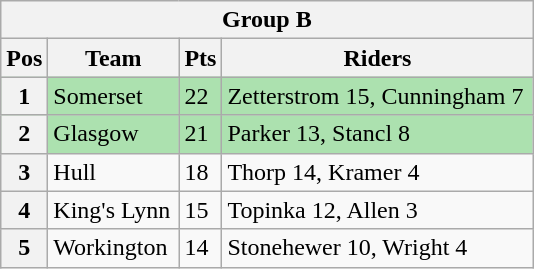<table class="wikitable">
<tr>
<th colspan="4">Group B</th>
</tr>
<tr>
<th width=20>Pos</th>
<th width=80>Team</th>
<th width=20>Pts</th>
<th width=200>Riders</th>
</tr>
<tr style="background:#ACE1AF;">
<th>1</th>
<td>Somerset</td>
<td>22</td>
<td>Zetterstrom 15, Cunningham 7</td>
</tr>
<tr style="background:#ACE1AF;">
<th>2</th>
<td>Glasgow</td>
<td>21</td>
<td>Parker 13, Stancl 8</td>
</tr>
<tr>
<th>3</th>
<td>Hull</td>
<td>18</td>
<td>Thorp 14, Kramer 4</td>
</tr>
<tr>
<th>4</th>
<td>King's Lynn</td>
<td>15</td>
<td>Topinka 12, Allen 3</td>
</tr>
<tr>
<th>5</th>
<td>Workington</td>
<td>14</td>
<td>Stonehewer 10, Wright 4</td>
</tr>
</table>
